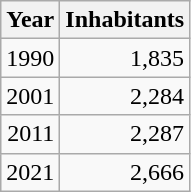<table cellspacing="0" cellpadding="0">
<tr>
<td valign="top"><br><table class="wikitable sortable zebra hintergrundfarbe5">
<tr>
<th>Year</th>
<th>Inhabitants</th>
</tr>
<tr align="right">
<td>1990</td>
<td>1,835</td>
</tr>
<tr align="right">
<td>2001</td>
<td>2,284</td>
</tr>
<tr align="right">
<td>2011</td>
<td>2,287</td>
</tr>
<tr align="right">
<td>2021</td>
<td>2,666</td>
</tr>
</table>
</td>
</tr>
</table>
